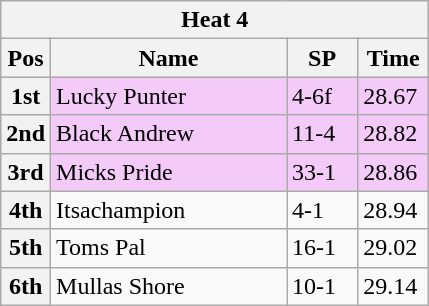<table class="wikitable">
<tr>
<th colspan="6">Heat 4</th>
</tr>
<tr>
<th width=20>Pos</th>
<th width=150>Name</th>
<th width=40>SP</th>
<th width=40>Time</th>
</tr>
<tr style="background: #f4caf9;">
<th>1st</th>
<td>Lucky Punter</td>
<td>4-6f</td>
<td>28.67</td>
</tr>
<tr style="background: #f4caf9;">
<th>2nd</th>
<td>Black Andrew</td>
<td>11-4</td>
<td>28.82</td>
</tr>
<tr style="background: #f4caf9;">
<th>3rd</th>
<td>Micks Pride</td>
<td>33-1</td>
<td>28.86</td>
</tr>
<tr>
<th>4th</th>
<td>Itsachampion</td>
<td>4-1</td>
<td>28.94</td>
</tr>
<tr>
<th>5th</th>
<td>Toms Pal</td>
<td>16-1</td>
<td>29.02</td>
</tr>
<tr>
<th>6th</th>
<td>Mullas Shore</td>
<td>10-1</td>
<td>29.14</td>
</tr>
</table>
